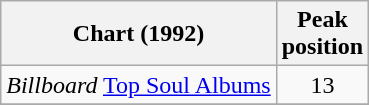<table class="wikitable">
<tr>
<th>Chart (1992)</th>
<th>Peak<br>position</th>
</tr>
<tr>
<td><em>Billboard</em> <a href='#'>Top Soul Albums</a></td>
<td align=center>13</td>
</tr>
<tr>
</tr>
</table>
